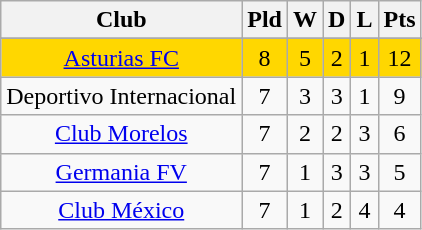<table class="wikitable" style="text-align: center;">
<tr>
<th>Club</th>
<th>Pld</th>
<th>W</th>
<th>D</th>
<th>L</th>
<th>Pts</th>
</tr>
<tr>
</tr>
<tr style="background:gold;">
<td><a href='#'>Asturias FC</a></td>
<td>8</td>
<td>5</td>
<td>2</td>
<td>1</td>
<td>12</td>
</tr>
<tr>
<td>Deportivo Internacional</td>
<td>7</td>
<td>3</td>
<td>3</td>
<td>1</td>
<td>9</td>
</tr>
<tr>
<td><a href='#'>Club Morelos</a></td>
<td>7</td>
<td>2</td>
<td>2</td>
<td>3</td>
<td>6</td>
</tr>
<tr>
<td><a href='#'>Germania FV</a></td>
<td>7</td>
<td>1</td>
<td>3</td>
<td>3</td>
<td>5</td>
</tr>
<tr>
<td><a href='#'>Club México</a></td>
<td>7</td>
<td>1</td>
<td>2</td>
<td>4</td>
<td>4</td>
</tr>
</table>
